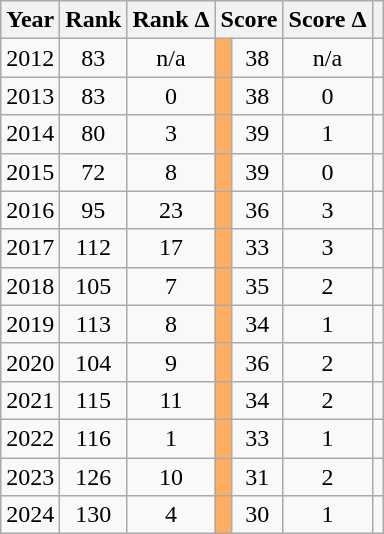<table class="mw-datatable wikitable sortable" style="text-align:center">
<tr>
<th>Year</th>
<th>Rank</th>
<th>Rank Δ</th>
<th colspan="2">Score</th>
<th>Score Δ</th>
<th class="unsortable"></th>
</tr>
<tr>
<td>2012</td>
<td>83</td>
<td>n/a</td>
<td style="background: #FDAE61"></td>
<td>38</td>
<td>n/a</td>
<td></td>
</tr>
<tr>
<td>2013</td>
<td>83</td>
<td> 0</td>
<td style="background: #FDAE61"></td>
<td>38</td>
<td> 0</td>
<td></td>
</tr>
<tr>
<td>2014</td>
<td>80</td>
<td> 3</td>
<td style="background: #FDAE61"></td>
<td>39</td>
<td> 1</td>
<td></td>
</tr>
<tr>
<td>2015</td>
<td>72</td>
<td> 8</td>
<td style="background: #FDAE61"></td>
<td>39</td>
<td> 0</td>
<td></td>
</tr>
<tr>
<td>2016</td>
<td>95</td>
<td> 23</td>
<td style="background: #FDAE61"></td>
<td>36</td>
<td> 3</td>
<td></td>
</tr>
<tr>
<td>2017</td>
<td>112</td>
<td> 17</td>
<td style="background: #FDAE61"></td>
<td>33</td>
<td> 3</td>
<td></td>
</tr>
<tr>
<td>2018</td>
<td>105</td>
<td> 7</td>
<td style="background: #FDAE61"></td>
<td>35</td>
<td> 2</td>
<td></td>
</tr>
<tr>
<td>2019</td>
<td>113</td>
<td> 8</td>
<td style="background: #FDAE61"></td>
<td>34</td>
<td> 1</td>
<td></td>
</tr>
<tr>
<td>2020</td>
<td>104</td>
<td> 9</td>
<td style="background: #FDAE61"></td>
<td>36</td>
<td> 2</td>
<td></td>
</tr>
<tr>
<td>2021</td>
<td>115</td>
<td> 11</td>
<td style="background: #FDAE61"></td>
<td>34</td>
<td> 2</td>
<td></td>
</tr>
<tr>
<td>2022</td>
<td>116</td>
<td> 1</td>
<td style="background: #FDAE61"></td>
<td>33</td>
<td> 1</td>
<td></td>
</tr>
<tr>
<td>2023</td>
<td>126</td>
<td> 10</td>
<td style="background: #FDAE61"></td>
<td>31</td>
<td> 2</td>
<td></td>
</tr>
<tr>
<td>2024</td>
<td>130</td>
<td> 4</td>
<td style="background: #FDAE61"></td>
<td>30</td>
<td> 1</td>
<td></td>
</tr>
</table>
